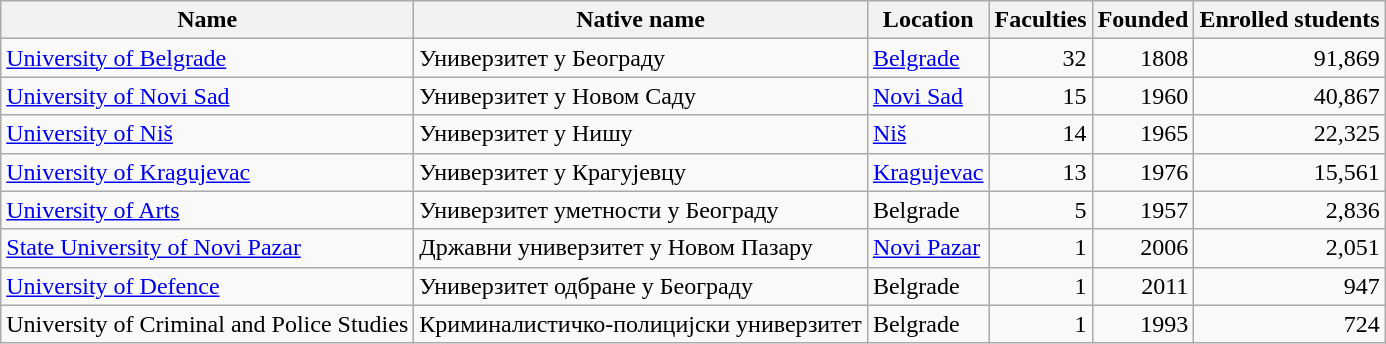<table class="wikitable sortable">
<tr>
<th>Name</th>
<th>Native name</th>
<th>Location</th>
<th>Faculties</th>
<th>Founded</th>
<th>Enrolled students</th>
</tr>
<tr>
<td><a href='#'>University of Belgrade</a></td>
<td>Универзитет у Београду</td>
<td><a href='#'>Belgrade</a></td>
<td style="text-align:right;">32</td>
<td style="text-align:right;">1808</td>
<td style="text-align:right;">91,869</td>
</tr>
<tr>
<td><a href='#'>University of Novi Sad</a></td>
<td>Универзитет у Новом Саду</td>
<td><a href='#'>Novi Sad</a></td>
<td style="text-align:right;">15</td>
<td style="text-align:right;">1960</td>
<td style="text-align:right;">40,867</td>
</tr>
<tr>
<td><a href='#'>University of Niš</a></td>
<td>Универзитет у Нишу</td>
<td><a href='#'>Niš</a></td>
<td style="text-align:right;">14</td>
<td style="text-align:right;">1965</td>
<td style="text-align:right;">22,325</td>
</tr>
<tr>
<td><a href='#'>University of Kragujevac</a></td>
<td>Универзитет у Крагујевцу</td>
<td><a href='#'>Kragujevac</a></td>
<td style="text-align:right;">13</td>
<td style="text-align:right;">1976</td>
<td style="text-align:right;">15,561</td>
</tr>
<tr>
<td><a href='#'>University of Arts</a></td>
<td>Универзитет уметности у Београду</td>
<td>Belgrade</td>
<td style="text-align:right;">5</td>
<td style="text-align:right;">1957</td>
<td style="text-align:right;">2,836</td>
</tr>
<tr>
<td><a href='#'>State University of Novi Pazar</a></td>
<td>Државни универзитет у Новом Пазару</td>
<td><a href='#'>Novi Pazar</a></td>
<td style="text-align:right;">1</td>
<td style="text-align:right;">2006</td>
<td style="text-align:right;">2,051</td>
</tr>
<tr>
<td><a href='#'>University of Defence</a></td>
<td>Универзитет одбране у Београду</td>
<td>Belgrade</td>
<td style="text-align:right;">1</td>
<td style="text-align:right;">2011</td>
<td style="text-align:right;">947</td>
</tr>
<tr>
<td>University of Criminal and Police Studies</td>
<td>Криминалистичко-полицијски универзитет</td>
<td>Belgrade</td>
<td style="text-align:right;">1</td>
<td style="text-align:right;">1993</td>
<td style="text-align:right;">724</td>
</tr>
</table>
